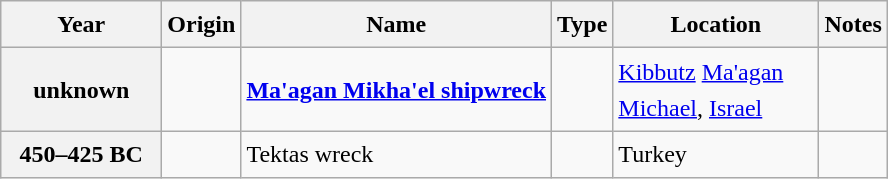<table class="wikitable" style="font-size:1.00em; line-height:1.5em;">
<tr>
<th width="100">Year</th>
<th>Origin</th>
<th>Name</th>
<th>Type</th>
<th width="130">Location</th>
<th>Notes</th>
</tr>
<tr>
<th>unknown</th>
<td></td>
<td><a href='#'><strong>Ma'agan Mikha'el shipwreck</strong></a></td>
<td></td>
<td><a href='#'>Kibbutz</a> <a href='#'>Ma'agan Michael</a>, <a href='#'>Israel</a></td>
<td></td>
</tr>
<tr>
<th>450–425 BC</th>
<td></td>
<td>Tektas wreck</td>
<td></td>
<td>Turkey</td>
<td></td>
</tr>
</table>
